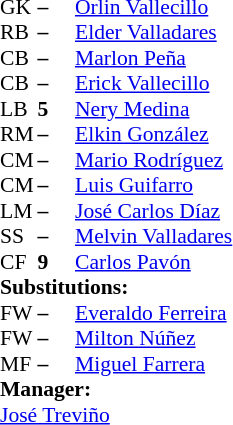<table style="font-size: 90%" cellspacing="0" cellpadding="0">
<tr>
<td colspan=4></td>
</tr>
<tr>
<th width="25"></th>
<th width="25"></th>
</tr>
<tr>
<td>GK</td>
<td><strong>–</strong></td>
<td> <a href='#'>Orlin Vallecillo</a></td>
</tr>
<tr>
<td>RB</td>
<td><strong>–</strong></td>
<td> <a href='#'>Elder Valladares</a></td>
</tr>
<tr>
<td>CB</td>
<td><strong>–</strong></td>
<td> <a href='#'>Marlon Peña</a></td>
<td></td>
<td></td>
</tr>
<tr>
<td>CB</td>
<td><strong>–</strong></td>
<td> <a href='#'>Erick Vallecillo</a></td>
</tr>
<tr>
<td>LB</td>
<td><strong>5</strong></td>
<td> <a href='#'>Nery Medina</a></td>
</tr>
<tr>
<td>RM</td>
<td><strong>–</strong></td>
<td> <a href='#'>Elkin González</a></td>
</tr>
<tr>
<td>CM</td>
<td><strong>–</strong></td>
<td> <a href='#'>Mario Rodríguez</a></td>
</tr>
<tr>
<td>CM</td>
<td><strong>–</strong></td>
<td> <a href='#'>Luis Guifarro</a></td>
<td></td>
<td></td>
</tr>
<tr>
<td>LM</td>
<td><strong>–</strong></td>
<td> <a href='#'>José Carlos Díaz</a></td>
<td></td>
<td></td>
<td></td>
<td></td>
</tr>
<tr>
<td>SS</td>
<td><strong>–</strong></td>
<td> <a href='#'>Melvin Valladares</a></td>
<td></td>
<td></td>
</tr>
<tr>
<td>CF</td>
<td><strong>9</strong></td>
<td> <a href='#'>Carlos Pavón</a></td>
<td></td>
<td></td>
</tr>
<tr>
<td colspan=3><strong>Substitutions:</strong></td>
</tr>
<tr>
<td>FW</td>
<td><strong>–</strong></td>
<td> <a href='#'>Everaldo Ferreira</a></td>
<td></td>
<td></td>
</tr>
<tr>
<td>FW</td>
<td><strong>–</strong></td>
<td> <a href='#'>Milton Núñez</a></td>
<td></td>
<td></td>
</tr>
<tr>
<td>MF</td>
<td><strong>–</strong></td>
<td> <a href='#'>Miguel Farrera</a></td>
<td></td>
<td></td>
</tr>
<tr>
<td colspan=3><strong>Manager:</strong></td>
</tr>
<tr>
<td colspan=3> <a href='#'>José Treviño</a></td>
</tr>
</table>
